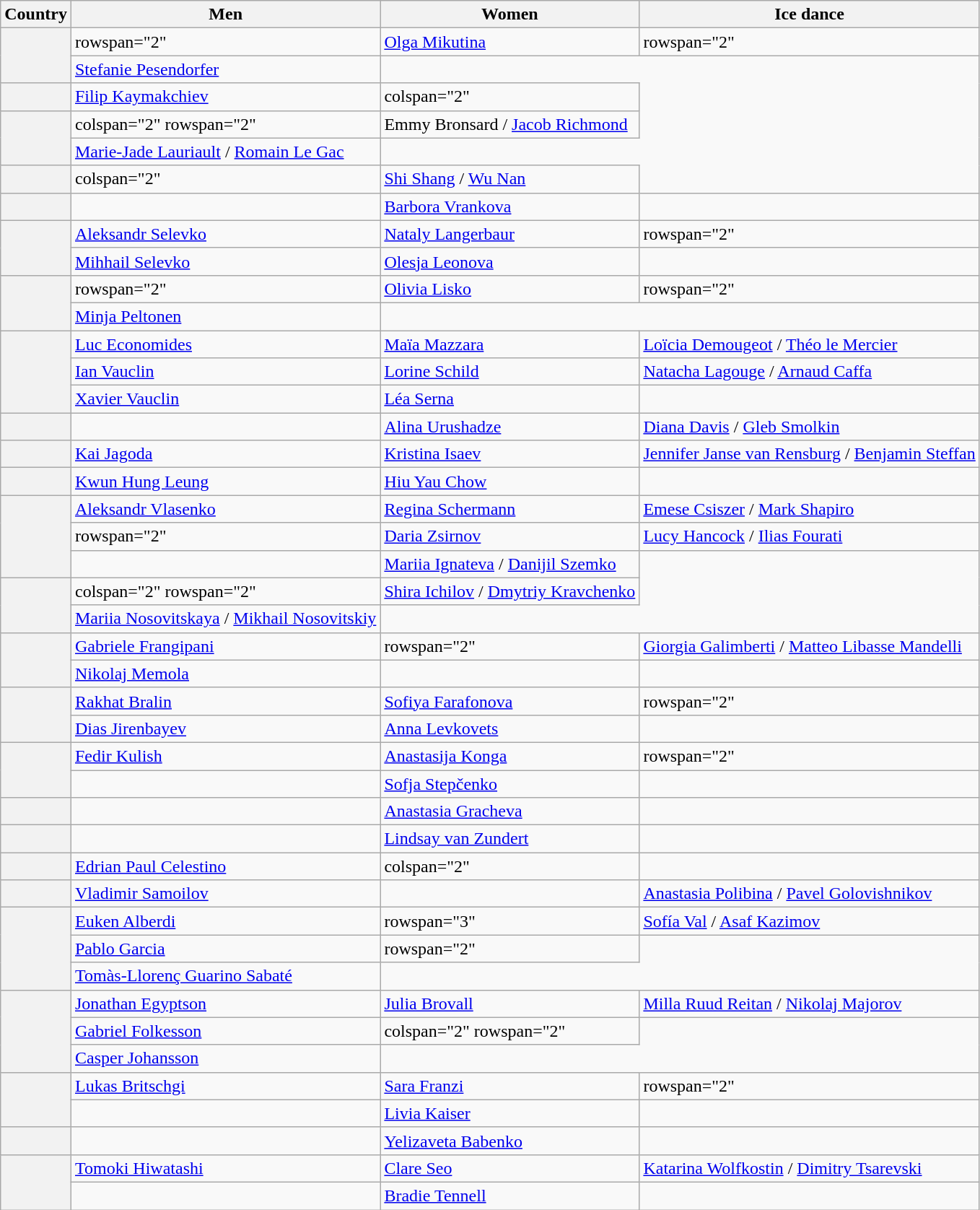<table class="wikitable unsortable" style="text-align:left">
<tr>
<th scope="col">Country</th>
<th scope="col">Men</th>
<th scope="col">Women</th>
<th scope="col">Ice dance</th>
</tr>
<tr>
<th rowspan="2" scope="row" style="text-align:left"></th>
<td>rowspan="2" </td>
<td><a href='#'>Olga Mikutina</a></td>
<td>rowspan="2" </td>
</tr>
<tr>
<td><a href='#'>Stefanie Pesendorfer</a></td>
</tr>
<tr>
<th scope="row" style="text-align:left"></th>
<td><a href='#'>Filip Kaymakchiev</a></td>
<td>colspan="2" </td>
</tr>
<tr>
<th rowspan="2" scope="row" style="text-align:left"></th>
<td>colspan="2" rowspan="2" </td>
<td>Emmy Bronsard / <a href='#'>Jacob Richmond</a></td>
</tr>
<tr>
<td><a href='#'>Marie-Jade Lauriault</a> / <a href='#'>Romain Le Gac</a></td>
</tr>
<tr>
<th scope="row" style="text-align:left"></th>
<td>colspan="2" </td>
<td><a href='#'>Shi Shang</a> / <a href='#'>Wu Nan</a></td>
</tr>
<tr>
<th scope="row" style="text-align:left"></th>
<td></td>
<td><a href='#'>Barbora Vrankova</a></td>
<td></td>
</tr>
<tr>
<th rowspan="2" scope="row" style="text-align:left"></th>
<td><a href='#'>Aleksandr Selevko</a></td>
<td><a href='#'>Nataly Langerbaur</a></td>
<td>rowspan="2" </td>
</tr>
<tr>
<td><a href='#'>Mihhail Selevko</a></td>
<td><a href='#'>Olesja Leonova</a></td>
</tr>
<tr>
<th rowspan="2" scope="row" style="text-align:left"></th>
<td>rowspan="2" </td>
<td><a href='#'>Olivia Lisko</a></td>
<td>rowspan="2" </td>
</tr>
<tr>
<td><a href='#'>Minja Peltonen</a></td>
</tr>
<tr>
<th rowspan="3" scope="row" style="text-align:left"></th>
<td><a href='#'>Luc Economides</a></td>
<td><a href='#'>Maïa Mazzara</a></td>
<td><a href='#'>Loïcia Demougeot</a> / <a href='#'>Théo le Mercier</a></td>
</tr>
<tr>
<td><a href='#'>Ian Vauclin</a></td>
<td><a href='#'>Lorine Schild</a></td>
<td><a href='#'>Natacha Lagouge</a> / <a href='#'>Arnaud Caffa</a></td>
</tr>
<tr>
<td><a href='#'>Xavier Vauclin</a></td>
<td><a href='#'>Léa Serna</a></td>
<td></td>
</tr>
<tr>
<th scope="row" style="text-align:left"></th>
<td></td>
<td><a href='#'>Alina Urushadze</a></td>
<td><a href='#'>Diana Davis</a> / <a href='#'>Gleb Smolkin</a></td>
</tr>
<tr>
<th scope="row" style="text-align:left"></th>
<td><a href='#'>Kai Jagoda</a></td>
<td><a href='#'>Kristina Isaev</a></td>
<td><a href='#'>Jennifer Janse van Rensburg</a> / <a href='#'>Benjamin Steffan</a></td>
</tr>
<tr>
<th scope="row" style="text-align:left"></th>
<td><a href='#'>Kwun Hung Leung</a></td>
<td><a href='#'>Hiu Yau Chow</a></td>
<td></td>
</tr>
<tr>
<th rowspan="3" scope="row" style="text-align:left"></th>
<td><a href='#'>Aleksandr Vlasenko</a></td>
<td><a href='#'>Regina Schermann</a></td>
<td><a href='#'>Emese Csiszer</a> / <a href='#'>Mark Shapiro</a></td>
</tr>
<tr>
<td>rowspan="2" </td>
<td><a href='#'>Daria Zsirnov</a></td>
<td><a href='#'>Lucy Hancock</a> / <a href='#'>Ilias Fourati</a></td>
</tr>
<tr>
<td></td>
<td><a href='#'>Mariia Ignateva</a> / <a href='#'>Danijil Szemko</a></td>
</tr>
<tr>
<th rowspan="2" scope="row" style="text-align:left"></th>
<td>colspan="2" rowspan="2" </td>
<td><a href='#'>Shira Ichilov</a> / <a href='#'>Dmytriy Kravchenko</a></td>
</tr>
<tr>
<td><a href='#'>Mariia Nosovitskaya</a> / <a href='#'>Mikhail Nosovitskiy</a></td>
</tr>
<tr>
<th rowspan="2" scope="row" style="text-align:left"></th>
<td><a href='#'>Gabriele Frangipani</a></td>
<td>rowspan="2" </td>
<td><a href='#'>Giorgia Galimberti</a> / <a href='#'>Matteo Libasse Mandelli</a></td>
</tr>
<tr>
<td><a href='#'>Nikolaj Memola</a></td>
<td></td>
</tr>
<tr>
<th rowspan="2" scope="row" style="text-align:left"></th>
<td><a href='#'>Rakhat Bralin</a></td>
<td><a href='#'>Sofiya Farafonova</a></td>
<td>rowspan="2" </td>
</tr>
<tr>
<td><a href='#'>Dias Jirenbayev</a></td>
<td><a href='#'>Anna Levkovets</a></td>
</tr>
<tr>
<th rowspan="2" scope="row" style="text-align:left"></th>
<td><a href='#'>Fedir Kulish</a></td>
<td><a href='#'>Anastasija Konga</a></td>
<td>rowspan="2" </td>
</tr>
<tr>
<td></td>
<td><a href='#'>Sofja Stepčenko</a></td>
</tr>
<tr>
<th scope="row" style="text-align:left"></th>
<td></td>
<td><a href='#'>Anastasia Gracheva</a></td>
<td></td>
</tr>
<tr>
<th scope="row" style="text-align:left"></th>
<td></td>
<td><a href='#'>Lindsay van Zundert</a></td>
<td></td>
</tr>
<tr>
<th scope="row" style="text-align:left"></th>
<td><a href='#'>Edrian Paul Celestino</a></td>
<td>colspan="2" </td>
</tr>
<tr>
<th scope="row" style="text-align:left"></th>
<td><a href='#'>Vladimir Samoilov</a></td>
<td></td>
<td><a href='#'>Anastasia Polibina</a> / <a href='#'>Pavel Golovishnikov</a></td>
</tr>
<tr>
<th rowspan="3" scope="row" style="text-align:left"></th>
<td><a href='#'>Euken Alberdi</a></td>
<td>rowspan="3" </td>
<td><a href='#'>Sofía Val</a> / <a href='#'>Asaf Kazimov</a></td>
</tr>
<tr>
<td><a href='#'>Pablo Garcia</a></td>
<td>rowspan="2" </td>
</tr>
<tr>
<td><a href='#'>Tomàs-Llorenç Guarino Sabaté</a></td>
</tr>
<tr>
<th rowspan="3" scope="row" style="text-align:left"></th>
<td><a href='#'>Jonathan Egyptson</a></td>
<td><a href='#'>Julia Brovall</a></td>
<td><a href='#'>Milla Ruud Reitan</a> / <a href='#'>Nikolaj Majorov</a></td>
</tr>
<tr>
<td><a href='#'>Gabriel Folkesson</a></td>
<td>colspan="2" rowspan="2" </td>
</tr>
<tr>
<td><a href='#'>Casper Johansson</a></td>
</tr>
<tr>
<th rowspan="2" scope="row" style="text-align:left"></th>
<td><a href='#'>Lukas Britschgi</a></td>
<td><a href='#'>Sara Franzi</a></td>
<td>rowspan="2" </td>
</tr>
<tr>
<td></td>
<td><a href='#'>Livia Kaiser</a></td>
</tr>
<tr>
<th scope="row" style="text-align:left"></th>
<td></td>
<td valign="top"><a href='#'>Yelizaveta Babenko</a></td>
<td></td>
</tr>
<tr>
<th rowspan="2" scope="row" style="text-align:left"></th>
<td><a href='#'>Tomoki Hiwatashi</a></td>
<td><a href='#'>Clare Seo</a></td>
<td><a href='#'>Katarina Wolfkostin</a> / <a href='#'>Dimitry Tsarevski</a></td>
</tr>
<tr>
<td></td>
<td><a href='#'>Bradie Tennell</a></td>
<td></td>
</tr>
</table>
